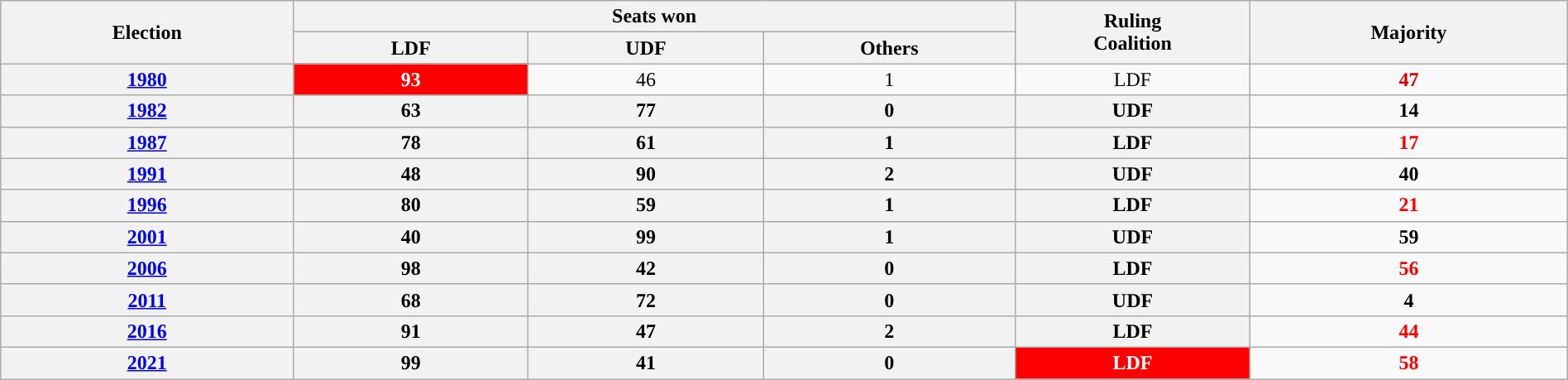<table class="wikitable sortable" style="width:100%; text-align:center">
<tr>
<th rowspan="2">Election</th>
<th colspan="3">Seats won</th>
<th rowspan="2">Ruling<br>Coalition</th>
<th rowspan="2">Majority</th>
</tr>
<tr>
<th style="width:15%;"Style="background-color:#FF0000; color:white">LDF</th>
<th style="width:15%;" Style="background-color:">UDF</th>
<th>Others</th>
</tr>
<tr>
<th><a href='#'>1980</a></th>
<td style="background-color:#FF0000; color:white"><strong>93</strong></td>
<td>46</td>
<td>1</td>
<td style="width:15%;"Style="background-color:#FF0000; color:white">LDF</td>
<td style="color:#DB0000;"><strong>47</strong></td>
</tr>
<tr>
<th><a href='#'>1982</a></th>
<th>63</th>
<th style="width:15%;" Style="background-color:"><strong>77</strong></th>
<th>0</th>
<th style="width:15%;" Style="background-color:">UDF</th>
<td style="color:"><strong>14</strong></td>
</tr>
<tr>
<th><a href='#'>1987</a></th>
<th style="width:15%;"Style="background-color:#FF0000; color:white"><strong>78</strong></th>
<th>61</th>
<th>1</th>
<th style="width:15%;"Style="background-color:#FF0000; color:white">LDF</th>
<td style="color:#FF0000;"><strong>17</strong></td>
</tr>
<tr>
<th><a href='#'>1991</a></th>
<th>48</th>
<th style="width:15%;" Style="background-color:"><strong>90</strong></th>
<th>2</th>
<th style="width:15%;" Style="background-color:">UDF</th>
<td style="color:"><strong>40</strong></td>
</tr>
<tr>
<th><a href='#'>1996</a></th>
<th style="width:15%;"Style="background-color:#FF0000; color:white"><strong>80</strong></th>
<th>59</th>
<th>1</th>
<th style="width:15%;"Style="background-color:#FF0000; color:white">LDF</th>
<td style="color:#FF0000;"><strong>21</strong></td>
</tr>
<tr>
<th><a href='#'>2001</a></th>
<th>40</th>
<th style="width:15%;" Style="background-color:"><strong>99</strong></th>
<th>1</th>
<th style="width:15%;" Style="background-color:">UDF</th>
<td style="color:"><strong>59</strong></td>
</tr>
<tr>
<th><a href='#'>2006</a></th>
<th style="width:15%;"Style="background-color:#FF0000; color:white"><strong>98</strong></th>
<th>42</th>
<th>0</th>
<th style="width:15%;"Style="background-color:#FF0000; color:white">LDF</th>
<td style="color:#FF0000;"><strong>56</strong></td>
</tr>
<tr>
<th><a href='#'>2011</a></th>
<th>68</th>
<th style="width:15%;" Style="background-color:"><strong>72</strong></th>
<th>0</th>
<th style="width:15%;" Style="background-color:">UDF</th>
<td style="color:"><strong>4</strong></td>
</tr>
<tr>
<th><a href='#'>2016</a></th>
<th style="width:15%;"Style="background-color:#FF0000; color:white"><strong>91</strong></th>
<th>47</th>
<th>2</th>
<th style="width:15%;"Style="background-color:#FF0000; color:white">LDF</th>
<td style="color:#FF0000;"><strong>44</strong></td>
</tr>
<tr>
<th><a href='#'>2021</a></th>
<th style="width:15%;"Style="background-color:#FF0000; color:white"><strong>99</strong></th>
<th>41</th>
<th>0</th>
<th style="background-color:#FF0000; color:white">LDF</th>
<td style="color:#FF0000;"><strong>58</strong></td>
</tr>
</table>
